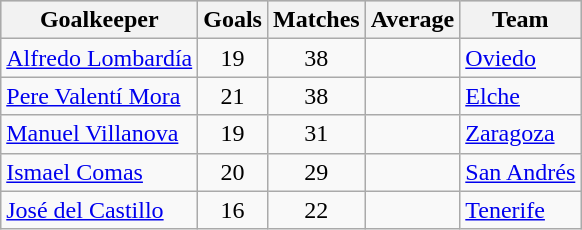<table class="wikitable sortable" class="wikitable">
<tr style="background:#ccc; text-align:center;">
<th>Goalkeeper</th>
<th>Goals</th>
<th>Matches</th>
<th>Average</th>
<th>Team</th>
</tr>
<tr>
<td> <a href='#'>Alfredo Lombardía</a></td>
<td style="text-align:center;">19</td>
<td style="text-align:center;">38</td>
<td style="text-align:center;"></td>
<td><a href='#'>Oviedo</a></td>
</tr>
<tr>
<td> <a href='#'>Pere Valentí Mora</a></td>
<td style="text-align:center;">21</td>
<td style="text-align:center;">38</td>
<td style="text-align:center;"></td>
<td><a href='#'>Elche</a></td>
</tr>
<tr>
<td> <a href='#'>Manuel Villanova</a></td>
<td style="text-align:center;">19</td>
<td style="text-align:center;">31</td>
<td style="text-align:center;"></td>
<td><a href='#'>Zaragoza</a></td>
</tr>
<tr>
<td> <a href='#'>Ismael Comas</a></td>
<td style="text-align:center;">20</td>
<td style="text-align:center;">29</td>
<td style="text-align:center;"></td>
<td><a href='#'>San Andrés</a></td>
</tr>
<tr>
<td> <a href='#'>José del Castillo</a></td>
<td style="text-align:center;">16</td>
<td style="text-align:center;">22</td>
<td style="text-align:center;"></td>
<td><a href='#'>Tenerife</a></td>
</tr>
</table>
